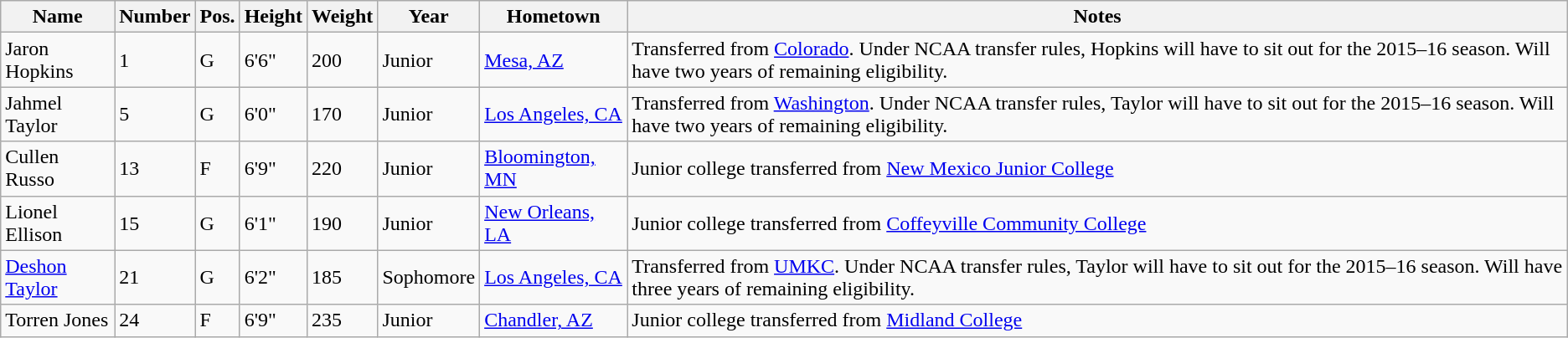<table class="wikitable sortable" border="1">
<tr>
<th>Name</th>
<th>Number</th>
<th>Pos.</th>
<th>Height</th>
<th>Weight</th>
<th>Year</th>
<th>Hometown</th>
<th class="unsortable">Notes</th>
</tr>
<tr>
<td>Jaron Hopkins</td>
<td>1</td>
<td>G</td>
<td>6'6"</td>
<td>200</td>
<td>Junior</td>
<td><a href='#'>Mesa, AZ</a></td>
<td>Transferred from <a href='#'>Colorado</a>. Under NCAA transfer rules, Hopkins will have to sit out for the 2015–16 season. Will have two years of remaining eligibility.</td>
</tr>
<tr>
<td>Jahmel Taylor</td>
<td>5</td>
<td>G</td>
<td>6'0"</td>
<td>170</td>
<td>Junior</td>
<td><a href='#'>Los Angeles, CA</a></td>
<td>Transferred from <a href='#'>Washington</a>. Under NCAA transfer rules, Taylor will have to sit out for the 2015–16 season. Will have two years of remaining eligibility.</td>
</tr>
<tr>
<td>Cullen Russo</td>
<td>13</td>
<td>F</td>
<td>6'9"</td>
<td>220</td>
<td>Junior</td>
<td><a href='#'>Bloomington, MN</a></td>
<td>Junior college transferred from <a href='#'>New Mexico Junior College</a></td>
</tr>
<tr>
<td>Lionel Ellison</td>
<td>15</td>
<td>G</td>
<td>6'1"</td>
<td>190</td>
<td>Junior</td>
<td><a href='#'>New Orleans, LA</a></td>
<td>Junior college transferred from <a href='#'>Coffeyville Community College</a></td>
</tr>
<tr>
<td><a href='#'>Deshon Taylor</a></td>
<td>21</td>
<td>G</td>
<td>6'2"</td>
<td>185</td>
<td>Sophomore</td>
<td><a href='#'>Los Angeles, CA</a></td>
<td>Transferred from <a href='#'>UMKC</a>. Under NCAA transfer rules, Taylor will have to sit out for the 2015–16 season. Will have three years of remaining eligibility.</td>
</tr>
<tr>
<td>Torren Jones</td>
<td>24</td>
<td>F</td>
<td>6'9"</td>
<td>235</td>
<td>Junior</td>
<td><a href='#'>Chandler, AZ</a></td>
<td>Junior college transferred from <a href='#'>Midland College</a></td>
</tr>
</table>
